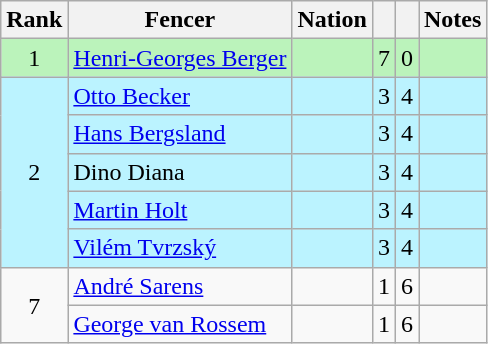<table class="wikitable sortable" style="text-align:center">
<tr>
<th>Rank</th>
<th>Fencer</th>
<th>Nation</th>
<th></th>
<th></th>
<th>Notes</th>
</tr>
<tr bgcolor=bbf3bb>
<td>1</td>
<td align=left><a href='#'>Henri-Georges Berger</a></td>
<td align=left></td>
<td>7</td>
<td>0</td>
<td></td>
</tr>
<tr bgcolor=bbf3ff>
<td rowspan=5>2</td>
<td align=left><a href='#'>Otto Becker</a></td>
<td align=left></td>
<td>3</td>
<td>4</td>
<td></td>
</tr>
<tr bgcolor=bbf3ff>
<td align=left><a href='#'>Hans Bergsland</a></td>
<td align=left></td>
<td>3</td>
<td>4</td>
<td></td>
</tr>
<tr bgcolor=bbf3ff>
<td align=left>Dino Diana</td>
<td align=left></td>
<td>3</td>
<td>4</td>
<td></td>
</tr>
<tr bgcolor=bbf3ff>
<td align=left><a href='#'>Martin Holt</a></td>
<td align=left></td>
<td>3</td>
<td>4</td>
<td></td>
</tr>
<tr bgcolor=bbf3ff>
<td align=left><a href='#'>Vilém Tvrzský</a></td>
<td align=left></td>
<td>3</td>
<td>4</td>
<td></td>
</tr>
<tr>
<td rowspan=2>7</td>
<td align=left><a href='#'>André Sarens</a></td>
<td align=left></td>
<td>1</td>
<td>6</td>
<td></td>
</tr>
<tr>
<td align=left><a href='#'>George van Rossem</a></td>
<td align=left></td>
<td>1</td>
<td>6</td>
<td></td>
</tr>
</table>
